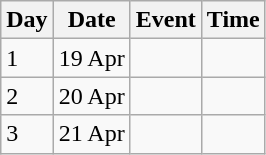<table class="wikitable">
<tr>
<th>Day</th>
<th>Date</th>
<th>Event</th>
<th>Time</th>
</tr>
<tr>
<td rowspan="1">1</td>
<td rowspan="1">19 Apr</td>
<td></td>
<td></td>
</tr>
<tr>
<td rowspan="1">2</td>
<td rowspan="1">20 Apr</td>
<td></td>
<td></td>
</tr>
<tr>
<td rowspan="1">3</td>
<td rowspan="1">21 Apr</td>
<td></td>
<td></td>
</tr>
</table>
